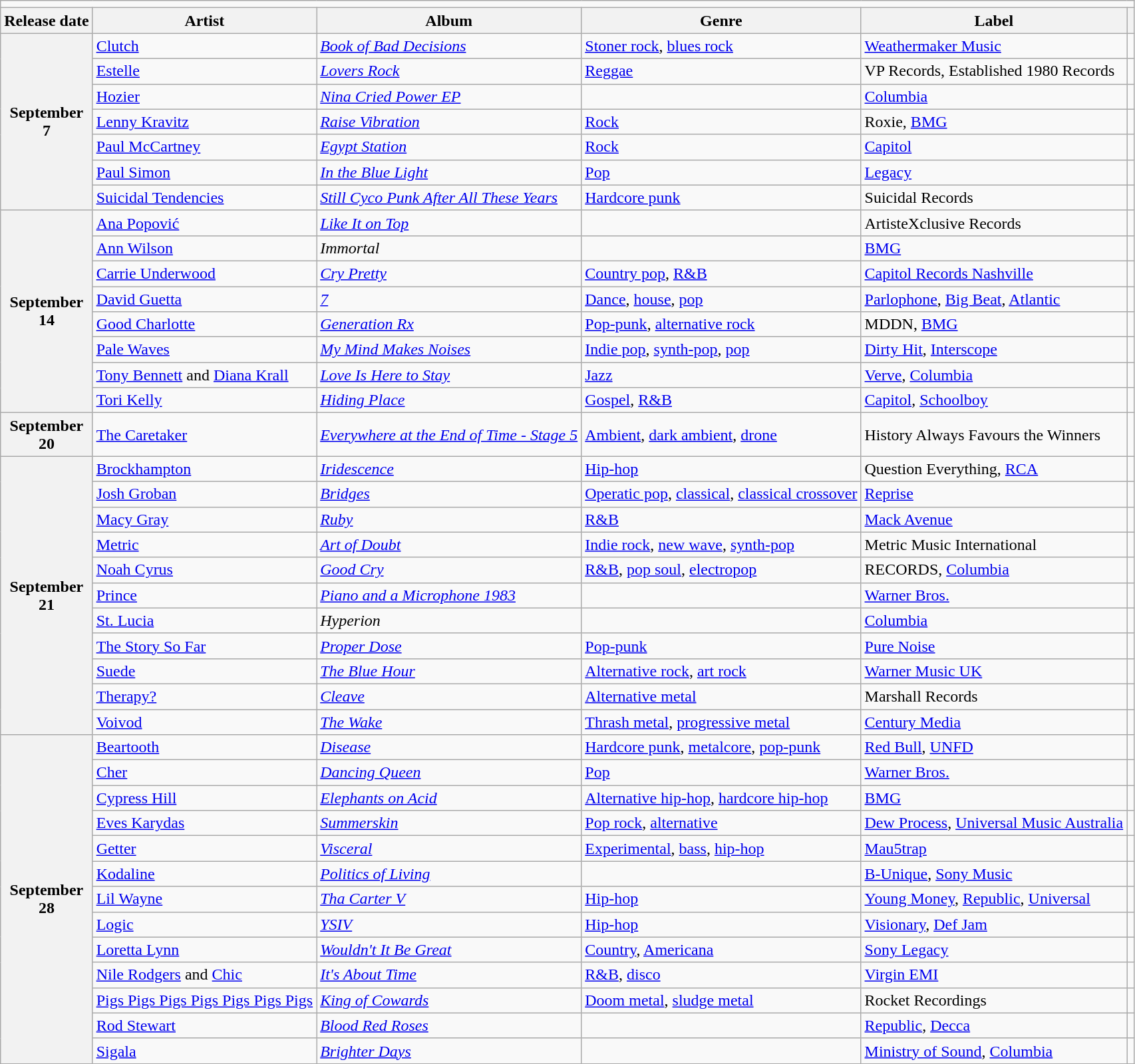<table class="wikitable plainrowheaders">
<tr>
<td colspan="6" style="text-align:center;"></td>
</tr>
<tr>
<th scope="col">Release date</th>
<th scope="col">Artist</th>
<th scope="col">Album</th>
<th scope="col">Genre</th>
<th scope="col">Label</th>
<th scope="col"></th>
</tr>
<tr>
<th scope="row" rowspan="7" style="text-align:center;">September<br>7</th>
<td><a href='#'>Clutch</a></td>
<td><em><a href='#'>Book of Bad Decisions</a></em></td>
<td><a href='#'>Stoner rock</a>, <a href='#'>blues rock</a></td>
<td><a href='#'>Weathermaker Music</a></td>
<td></td>
</tr>
<tr>
<td><a href='#'>Estelle</a></td>
<td><em><a href='#'>Lovers Rock</a></em></td>
<td><a href='#'>Reggae</a></td>
<td>VP Records, Established 1980 Records</td>
<td></td>
</tr>
<tr>
<td><a href='#'>Hozier</a></td>
<td><em><a href='#'>Nina Cried Power EP</a></em></td>
<td></td>
<td><a href='#'>Columbia</a></td>
<td></td>
</tr>
<tr>
<td><a href='#'>Lenny Kravitz</a></td>
<td><em><a href='#'>Raise Vibration</a></em></td>
<td><a href='#'>Rock</a></td>
<td>Roxie, <a href='#'>BMG</a></td>
<td></td>
</tr>
<tr>
<td><a href='#'>Paul McCartney</a></td>
<td><em><a href='#'>Egypt Station</a></em></td>
<td><a href='#'>Rock</a></td>
<td><a href='#'>Capitol</a></td>
<td></td>
</tr>
<tr>
<td><a href='#'>Paul Simon</a></td>
<td><em><a href='#'>In the Blue Light</a></em></td>
<td><a href='#'>Pop</a></td>
<td><a href='#'>Legacy</a></td>
<td></td>
</tr>
<tr>
<td><a href='#'>Suicidal Tendencies</a></td>
<td><em><a href='#'>Still Cyco Punk After All These Years</a></em></td>
<td><a href='#'>Hardcore punk</a></td>
<td>Suicidal Records</td>
<td></td>
</tr>
<tr>
<th scope="row" rowspan="8" style="text-align:center;">September<br>14</th>
<td><a href='#'>Ana Popović</a></td>
<td><em><a href='#'>Like It on Top</a></em></td>
<td></td>
<td>ArtisteXclusive Records</td>
<td></td>
</tr>
<tr>
<td><a href='#'>Ann Wilson</a></td>
<td><em>Immortal</em></td>
<td></td>
<td><a href='#'>BMG</a></td>
<td></td>
</tr>
<tr>
<td><a href='#'>Carrie Underwood</a></td>
<td><em><a href='#'>Cry Pretty</a></em></td>
<td><a href='#'>Country pop</a>, <a href='#'>R&B</a></td>
<td><a href='#'>Capitol Records Nashville</a></td>
<td></td>
</tr>
<tr>
<td><a href='#'>David Guetta</a></td>
<td><em><a href='#'>7</a></em></td>
<td><a href='#'>Dance</a>, <a href='#'>house</a>, <a href='#'>pop</a></td>
<td><a href='#'>Parlophone</a>, <a href='#'>Big Beat</a>, <a href='#'>Atlantic</a></td>
<td></td>
</tr>
<tr>
<td><a href='#'>Good Charlotte</a></td>
<td><em><a href='#'>Generation Rx</a></em></td>
<td><a href='#'>Pop-punk</a>, <a href='#'>alternative rock</a></td>
<td>MDDN, <a href='#'>BMG</a></td>
<td></td>
</tr>
<tr>
<td><a href='#'>Pale Waves</a></td>
<td><em><a href='#'>My Mind Makes Noises</a></em></td>
<td><a href='#'>Indie pop</a>, <a href='#'>synth-pop</a>, <a href='#'>pop</a></td>
<td><a href='#'>Dirty Hit</a>, <a href='#'>Interscope</a></td>
<td></td>
</tr>
<tr>
<td><a href='#'>Tony Bennett</a> and <a href='#'>Diana Krall</a></td>
<td><em><a href='#'>Love Is Here to Stay</a></em></td>
<td><a href='#'>Jazz</a></td>
<td><a href='#'>Verve</a>, <a href='#'>Columbia</a></td>
<td></td>
</tr>
<tr>
<td><a href='#'>Tori Kelly</a></td>
<td><em><a href='#'>Hiding Place</a></em></td>
<td><a href='#'>Gospel</a>, <a href='#'>R&B</a></td>
<td><a href='#'>Capitol</a>, <a href='#'>Schoolboy</a></td>
<td></td>
</tr>
<tr>
<th scope="row" style="text-align:center;">September<br>20</th>
<td><a href='#'>The Caretaker</a></td>
<td><em><a href='#'>Everywhere at the End of Time - Stage 5</a></em></td>
<td><a href='#'>Ambient</a>, <a href='#'>dark ambient</a>, <a href='#'>drone</a></td>
<td>History Always Favours the Winners</td>
<td></td>
</tr>
<tr>
<th scope="row" rowspan="11" style="text-align:center;">September<br>21</th>
<td><a href='#'>Brockhampton</a></td>
<td><em><a href='#'>Iridescence</a></em></td>
<td><a href='#'>Hip-hop</a></td>
<td>Question Everything, <a href='#'>RCA</a></td>
<td></td>
</tr>
<tr>
<td><a href='#'>Josh Groban</a></td>
<td><em><a href='#'>Bridges</a></em></td>
<td><a href='#'>Operatic pop</a>, <a href='#'>classical</a>, <a href='#'>classical crossover</a></td>
<td><a href='#'>Reprise</a></td>
<td></td>
</tr>
<tr>
<td><a href='#'>Macy Gray</a></td>
<td><em><a href='#'>Ruby</a></em></td>
<td><a href='#'>R&B</a></td>
<td><a href='#'>Mack Avenue</a></td>
<td></td>
</tr>
<tr>
<td><a href='#'>Metric</a></td>
<td><em><a href='#'>Art of Doubt</a></em></td>
<td><a href='#'>Indie rock</a>, <a href='#'>new wave</a>, <a href='#'>synth-pop</a></td>
<td>Metric Music International</td>
<td></td>
</tr>
<tr>
<td><a href='#'>Noah Cyrus</a></td>
<td><em><a href='#'>Good Cry</a></em></td>
<td><a href='#'>R&B</a>, <a href='#'>pop soul</a>, <a href='#'>electropop</a></td>
<td>RECORDS, <a href='#'>Columbia</a></td>
<td></td>
</tr>
<tr>
<td><a href='#'>Prince</a></td>
<td><em><a href='#'>Piano and a Microphone 1983</a></em></td>
<td></td>
<td><a href='#'>Warner Bros.</a></td>
<td></td>
</tr>
<tr>
<td><a href='#'>St. Lucia</a></td>
<td><em>Hyperion</em></td>
<td></td>
<td><a href='#'>Columbia</a></td>
<td></td>
</tr>
<tr>
<td><a href='#'>The Story So Far</a></td>
<td><em><a href='#'>Proper Dose</a></em></td>
<td><a href='#'>Pop-punk</a></td>
<td><a href='#'>Pure Noise</a></td>
<td></td>
</tr>
<tr>
<td><a href='#'>Suede</a></td>
<td><em><a href='#'>The Blue Hour</a></em></td>
<td><a href='#'>Alternative rock</a>, <a href='#'>art rock</a></td>
<td><a href='#'>Warner Music UK</a></td>
<td></td>
</tr>
<tr>
<td><a href='#'>Therapy?</a></td>
<td><em><a href='#'>Cleave</a></em></td>
<td><a href='#'>Alternative metal</a></td>
<td>Marshall Records</td>
<td></td>
</tr>
<tr>
<td><a href='#'>Voivod</a></td>
<td><em><a href='#'>The Wake</a></em></td>
<td><a href='#'>Thrash metal</a>, <a href='#'>progressive metal</a></td>
<td><a href='#'>Century Media</a></td>
<td></td>
</tr>
<tr>
<th scope="row" rowspan="13" style="text-align:center;">September<br>28</th>
<td><a href='#'>Beartooth</a></td>
<td><em><a href='#'>Disease</a></em></td>
<td><a href='#'>Hardcore punk</a>, <a href='#'>metalcore</a>, <a href='#'>pop-punk</a></td>
<td><a href='#'>Red Bull</a>, <a href='#'>UNFD</a></td>
<td></td>
</tr>
<tr>
<td><a href='#'>Cher</a></td>
<td><em><a href='#'>Dancing Queen</a></em></td>
<td><a href='#'>Pop</a></td>
<td><a href='#'>Warner Bros.</a></td>
<td></td>
</tr>
<tr>
<td><a href='#'>Cypress Hill</a></td>
<td><em><a href='#'>Elephants on Acid</a></em></td>
<td><a href='#'>Alternative hip-hop</a>, <a href='#'>hardcore hip-hop</a></td>
<td><a href='#'>BMG</a></td>
<td></td>
</tr>
<tr>
<td><a href='#'>Eves Karydas</a></td>
<td><em><a href='#'>Summerskin</a></em></td>
<td><a href='#'>Pop rock</a>, <a href='#'>alternative</a></td>
<td><a href='#'>Dew Process</a>, <a href='#'>Universal Music Australia</a></td>
<td></td>
</tr>
<tr>
<td><a href='#'>Getter</a></td>
<td><em><a href='#'>Visceral</a></em></td>
<td><a href='#'>Experimental</a>, <a href='#'>bass</a>, <a href='#'>hip-hop</a></td>
<td><a href='#'>Mau5trap</a></td>
<td></td>
</tr>
<tr>
<td><a href='#'>Kodaline</a></td>
<td><em><a href='#'>Politics of Living</a></em></td>
<td></td>
<td><a href='#'>B-Unique</a>, <a href='#'>Sony Music</a></td>
<td></td>
</tr>
<tr>
<td><a href='#'>Lil Wayne</a></td>
<td><em><a href='#'>Tha Carter V</a></em></td>
<td><a href='#'>Hip-hop</a></td>
<td><a href='#'>Young Money</a>, <a href='#'>Republic</a>, <a href='#'>Universal</a></td>
<td></td>
</tr>
<tr>
<td><a href='#'>Logic</a></td>
<td><em><a href='#'>YSIV</a></em></td>
<td><a href='#'>Hip-hop</a></td>
<td><a href='#'>Visionary</a>, <a href='#'>Def Jam</a></td>
<td></td>
</tr>
<tr>
<td><a href='#'>Loretta Lynn</a></td>
<td><em><a href='#'>Wouldn't It Be Great</a></em></td>
<td><a href='#'>Country</a>, <a href='#'>Americana</a></td>
<td><a href='#'>Sony Legacy</a></td>
<td></td>
</tr>
<tr>
<td><a href='#'>Nile Rodgers</a> and <a href='#'>Chic</a></td>
<td><em><a href='#'>It's About Time</a></em></td>
<td><a href='#'>R&B</a>, <a href='#'>disco</a></td>
<td><a href='#'>Virgin EMI</a></td>
<td></td>
</tr>
<tr>
<td><a href='#'>Pigs Pigs Pigs Pigs Pigs Pigs Pigs</a></td>
<td><em><a href='#'>King of Cowards</a></em></td>
<td><a href='#'>Doom metal</a>, <a href='#'>sludge metal</a></td>
<td>Rocket Recordings</td>
<td></td>
</tr>
<tr>
<td><a href='#'>Rod Stewart</a></td>
<td><em><a href='#'>Blood Red Roses</a></em></td>
<td></td>
<td><a href='#'>Republic</a>, <a href='#'>Decca</a></td>
<td></td>
</tr>
<tr>
<td><a href='#'>Sigala</a></td>
<td><em><a href='#'>Brighter Days</a></em></td>
<td></td>
<td><a href='#'>Ministry of Sound</a>, <a href='#'>Columbia</a></td>
<td></td>
</tr>
</table>
